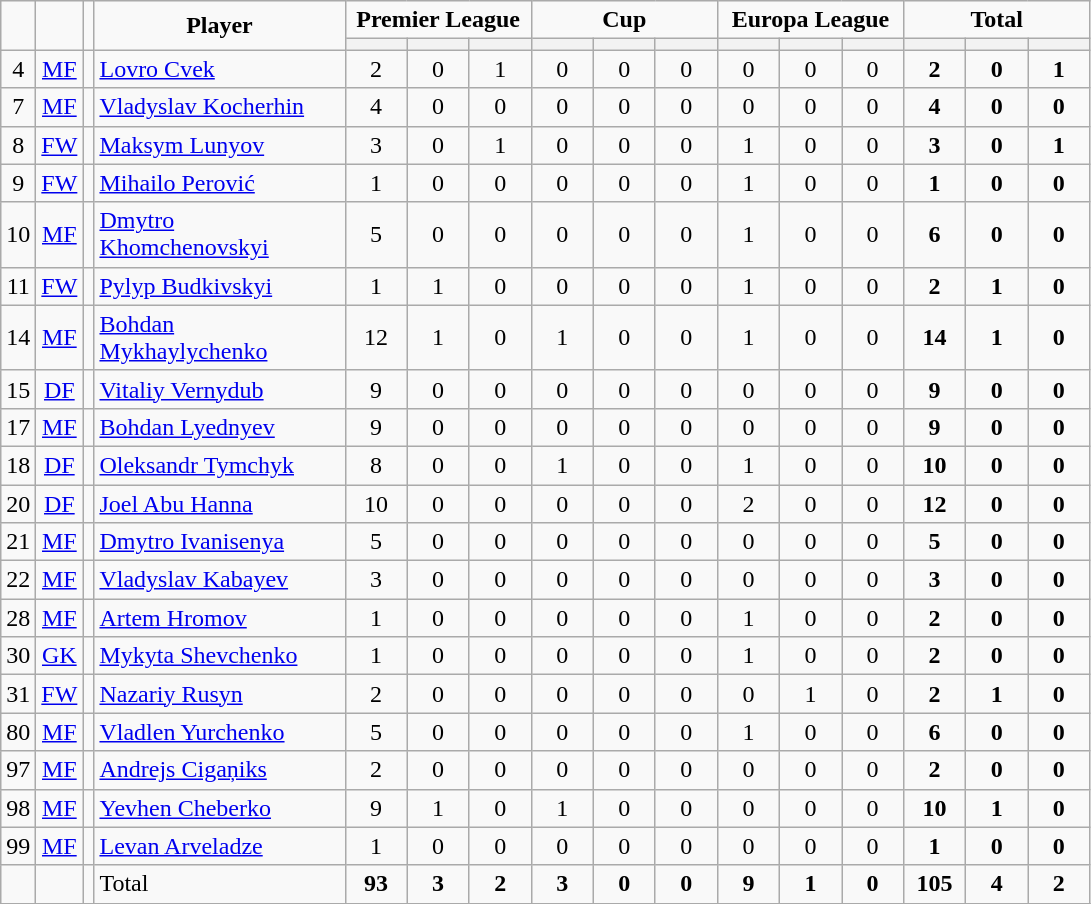<table class="wikitable" style="text-align:center">
<tr>
<td rowspan="2" !width=15><strong></strong></td>
<td rowspan="2" !width=15><strong></strong></td>
<td rowspan="2" !width=15><strong></strong></td>
<td rowspan="2" ! style="width:160px;"><strong>Player</strong></td>
<td colspan="3"><strong>Premier League</strong></td>
<td colspan="3"><strong>Cup</strong></td>
<td colspan="3"><strong>Europa League</strong></td>
<td colspan="3"><strong>Total</strong></td>
</tr>
<tr>
<th width=34; background:#fe9;"></th>
<th width=34; background:#fe9;"></th>
<th width=34; background:#ff8888;"></th>
<th width=34; background:#fe9;"></th>
<th width=34; background:#fe9;"></th>
<th width=34; background:#ff8888;"></th>
<th width=34; background:#fe9;"></th>
<th width=34; background:#fe9;"></th>
<th width=34; background:#ff8888;"></th>
<th width=34; background:#fe9;"></th>
<th width=34; background:#fe9;"></th>
<th width=34; background:#ff8888;"></th>
</tr>
<tr>
<td>4</td>
<td><a href='#'>MF</a></td>
<td></td>
<td align=left><a href='#'>Lovro Cvek</a></td>
<td>2</td>
<td>0</td>
<td>1</td>
<td>0</td>
<td>0</td>
<td>0</td>
<td>0</td>
<td>0</td>
<td>0</td>
<td><strong>2</strong></td>
<td><strong>0</strong></td>
<td><strong>1</strong></td>
</tr>
<tr>
<td>7</td>
<td><a href='#'>MF</a></td>
<td></td>
<td align=left><a href='#'>Vladyslav Kocherhin</a></td>
<td>4</td>
<td>0</td>
<td>0</td>
<td>0</td>
<td>0</td>
<td>0</td>
<td>0</td>
<td>0</td>
<td>0</td>
<td><strong>4</strong></td>
<td><strong>0</strong></td>
<td><strong>0</strong></td>
</tr>
<tr>
<td>8</td>
<td><a href='#'>FW</a></td>
<td></td>
<td align=left><a href='#'>Maksym Lunyov</a></td>
<td>3</td>
<td>0</td>
<td>1</td>
<td>0</td>
<td>0</td>
<td>0</td>
<td>1</td>
<td>0</td>
<td>0</td>
<td><strong>3</strong></td>
<td><strong>0</strong></td>
<td><strong>1</strong></td>
</tr>
<tr>
<td>9</td>
<td><a href='#'>FW</a></td>
<td></td>
<td align=left><a href='#'>Mihailo Perović</a></td>
<td>1</td>
<td>0</td>
<td>0</td>
<td>0</td>
<td>0</td>
<td>0</td>
<td>1</td>
<td>0</td>
<td>0</td>
<td><strong>1</strong></td>
<td><strong>0</strong></td>
<td><strong>0</strong></td>
</tr>
<tr>
<td>10</td>
<td><a href='#'>MF</a></td>
<td></td>
<td align=left><a href='#'>Dmytro Khomchenovskyi</a></td>
<td>5</td>
<td>0</td>
<td>0</td>
<td>0</td>
<td>0</td>
<td>0</td>
<td>1</td>
<td>0</td>
<td>0</td>
<td><strong>6</strong></td>
<td><strong>0</strong></td>
<td><strong>0</strong></td>
</tr>
<tr>
<td>11</td>
<td><a href='#'>FW</a></td>
<td></td>
<td align=left><a href='#'>Pylyp Budkivskyi</a></td>
<td>1</td>
<td>1</td>
<td>0</td>
<td>0</td>
<td>0</td>
<td>0</td>
<td>1</td>
<td>0</td>
<td>0</td>
<td><strong>2</strong></td>
<td><strong>1</strong></td>
<td><strong>0</strong></td>
</tr>
<tr>
<td>14</td>
<td><a href='#'>MF</a></td>
<td></td>
<td align=left><a href='#'>Bohdan Mykhaylychenko</a></td>
<td>12</td>
<td>1</td>
<td>0</td>
<td>1</td>
<td>0</td>
<td>0</td>
<td>1</td>
<td>0</td>
<td>0</td>
<td><strong>14</strong></td>
<td><strong>1</strong></td>
<td><strong>0</strong></td>
</tr>
<tr>
<td>15</td>
<td><a href='#'>DF</a></td>
<td></td>
<td align=left><a href='#'>Vitaliy Vernydub</a></td>
<td>9</td>
<td>0</td>
<td>0</td>
<td>0</td>
<td>0</td>
<td>0</td>
<td>0</td>
<td>0</td>
<td>0</td>
<td><strong>9</strong></td>
<td><strong>0</strong></td>
<td><strong>0</strong></td>
</tr>
<tr>
<td>17</td>
<td><a href='#'>MF</a></td>
<td></td>
<td align=left><a href='#'>Bohdan Lyednyev</a></td>
<td>9</td>
<td>0</td>
<td>0</td>
<td>0</td>
<td>0</td>
<td>0</td>
<td>0</td>
<td>0</td>
<td>0</td>
<td><strong>9</strong></td>
<td><strong>0</strong></td>
<td><strong>0</strong></td>
</tr>
<tr>
<td>18</td>
<td><a href='#'>DF</a></td>
<td></td>
<td align=left><a href='#'>Oleksandr Tymchyk</a></td>
<td>8</td>
<td>0</td>
<td>0</td>
<td>1</td>
<td>0</td>
<td>0</td>
<td>1</td>
<td>0</td>
<td>0</td>
<td><strong>10</strong></td>
<td><strong>0</strong></td>
<td><strong>0</strong></td>
</tr>
<tr>
<td>20</td>
<td><a href='#'>DF</a></td>
<td></td>
<td align=left><a href='#'>Joel Abu Hanna</a></td>
<td>10</td>
<td>0</td>
<td>0</td>
<td>0</td>
<td>0</td>
<td>0</td>
<td>2</td>
<td>0</td>
<td>0</td>
<td><strong>12</strong></td>
<td><strong>0</strong></td>
<td><strong>0</strong></td>
</tr>
<tr>
<td>21</td>
<td><a href='#'>MF</a></td>
<td></td>
<td align=left><a href='#'>Dmytro Ivanisenya</a></td>
<td>5</td>
<td>0</td>
<td>0</td>
<td>0</td>
<td>0</td>
<td>0</td>
<td>0</td>
<td>0</td>
<td>0</td>
<td><strong>5</strong></td>
<td><strong>0</strong></td>
<td><strong>0</strong></td>
</tr>
<tr>
<td>22</td>
<td><a href='#'>MF</a></td>
<td></td>
<td align=left><a href='#'>Vladyslav Kabayev</a></td>
<td>3</td>
<td>0</td>
<td>0</td>
<td>0</td>
<td>0</td>
<td>0</td>
<td>0</td>
<td>0</td>
<td>0</td>
<td><strong>3</strong></td>
<td><strong>0</strong></td>
<td><strong>0</strong></td>
</tr>
<tr>
<td>28</td>
<td><a href='#'>MF</a></td>
<td></td>
<td align=left><a href='#'>Artem Hromov</a></td>
<td>1</td>
<td>0</td>
<td>0</td>
<td>0</td>
<td>0</td>
<td>0</td>
<td>1</td>
<td>0</td>
<td>0</td>
<td><strong>2</strong></td>
<td><strong>0</strong></td>
<td><strong>0</strong></td>
</tr>
<tr>
<td>30</td>
<td><a href='#'>GK</a></td>
<td></td>
<td align=left><a href='#'>Mykyta Shevchenko</a></td>
<td>1</td>
<td>0</td>
<td>0</td>
<td>0</td>
<td>0</td>
<td>0</td>
<td>1</td>
<td>0</td>
<td>0</td>
<td><strong>2</strong></td>
<td><strong>0</strong></td>
<td><strong>0</strong></td>
</tr>
<tr>
<td>31</td>
<td><a href='#'>FW</a></td>
<td></td>
<td align=left><a href='#'>Nazariy Rusyn</a></td>
<td>2</td>
<td>0</td>
<td>0</td>
<td>0</td>
<td>0</td>
<td>0</td>
<td>0</td>
<td>1</td>
<td>0</td>
<td><strong>2</strong></td>
<td><strong>1</strong></td>
<td><strong>0</strong></td>
</tr>
<tr>
<td>80</td>
<td><a href='#'>MF</a></td>
<td></td>
<td align=left><a href='#'>Vladlen Yurchenko</a></td>
<td>5</td>
<td>0</td>
<td>0</td>
<td>0</td>
<td>0</td>
<td>0</td>
<td>1</td>
<td>0</td>
<td>0</td>
<td><strong>6</strong></td>
<td><strong>0</strong></td>
<td><strong>0</strong></td>
</tr>
<tr>
<td>97</td>
<td><a href='#'>MF</a></td>
<td></td>
<td align=left><a href='#'>Andrejs Cigaņiks</a></td>
<td>2</td>
<td>0</td>
<td>0</td>
<td>0</td>
<td>0</td>
<td>0</td>
<td>0</td>
<td>0</td>
<td>0</td>
<td><strong>2</strong></td>
<td><strong>0</strong></td>
<td><strong>0</strong></td>
</tr>
<tr>
<td>98</td>
<td><a href='#'>MF</a></td>
<td></td>
<td align=left><a href='#'>Yevhen Cheberko</a></td>
<td>9</td>
<td>1</td>
<td>0</td>
<td>1</td>
<td>0</td>
<td>0</td>
<td>0</td>
<td>0</td>
<td>0</td>
<td><strong>10</strong></td>
<td><strong>1</strong></td>
<td><strong>0</strong></td>
</tr>
<tr>
<td>99</td>
<td><a href='#'>MF</a></td>
<td></td>
<td align=left><a href='#'>Levan Arveladze</a></td>
<td>1</td>
<td>0</td>
<td>0</td>
<td>0</td>
<td>0</td>
<td>0</td>
<td>0</td>
<td>0</td>
<td>0</td>
<td><strong>1</strong></td>
<td><strong>0</strong></td>
<td><strong>0</strong></td>
</tr>
<tr>
<td></td>
<td></td>
<td></td>
<td align=left>Total</td>
<td><strong>93</strong></td>
<td><strong>3</strong></td>
<td><strong>2</strong></td>
<td><strong>3</strong></td>
<td><strong>0</strong></td>
<td><strong>0</strong></td>
<td><strong>9</strong></td>
<td><strong>1</strong></td>
<td><strong>0</strong></td>
<td><strong>105</strong></td>
<td><strong>4</strong></td>
<td><strong>2</strong></td>
</tr>
<tr>
</tr>
</table>
